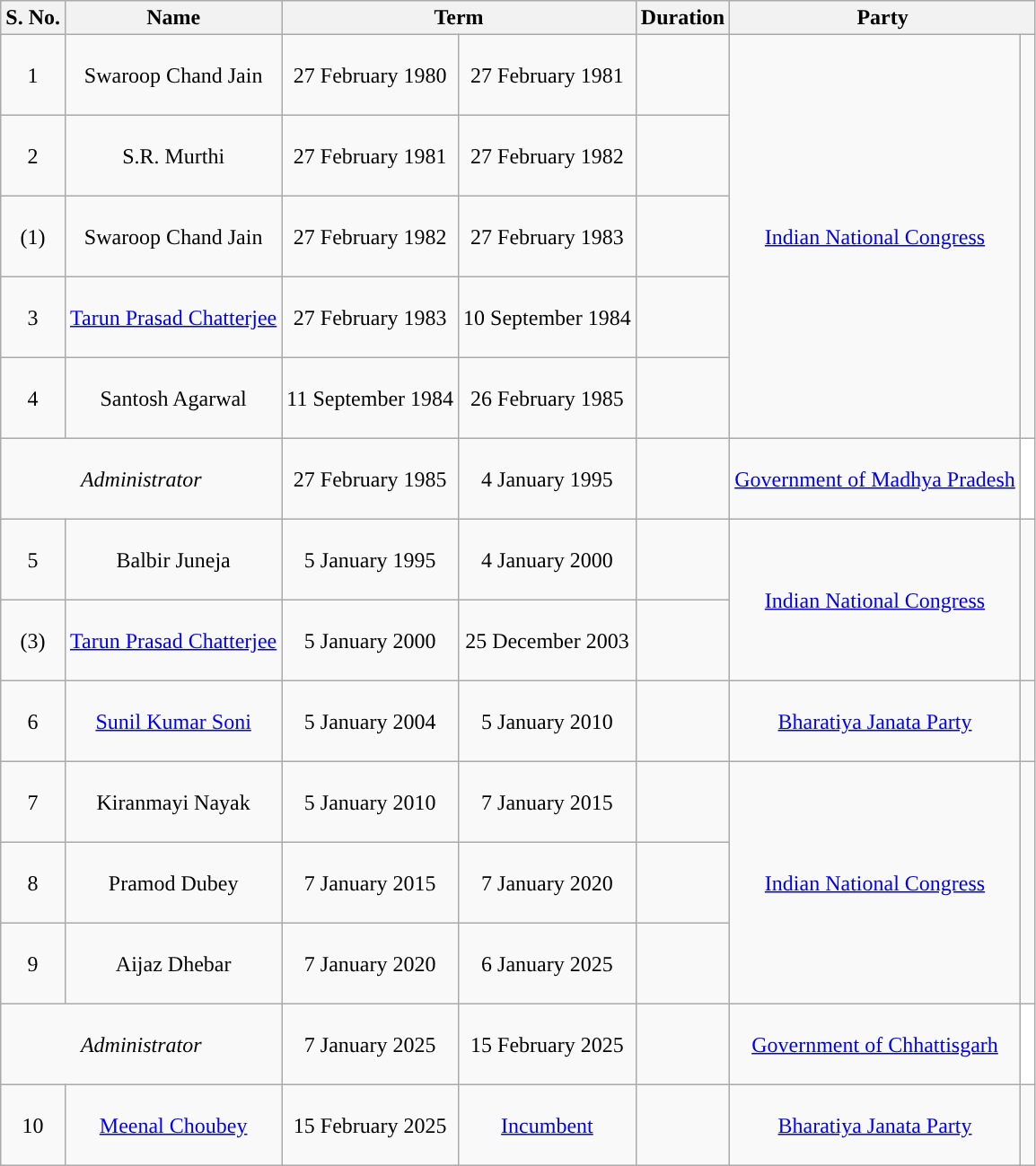<table class="wikitable sortable">
<tr>
<th scope="col">S. No.</th>
<th colspan=1>Name</th>
<th colspan=2>Term</th>
<th colspan=1>Duration</th>
<th colspan=2>Party</th>
</tr>
<tr style="text-align:center; height:60px;">
<td>1</td>
<td>Swaroop Chand Jain</td>
<td>27 February 1980</td>
<td>27 February 1981</td>
<td></td>
<td rowspan=5><a href='#'>Indian National Congress</a></td>
<td rowspan=5 width="4px" style="background-color: "></td>
</tr>
<tr style="text-align:center; height:60px;">
<td>2</td>
<td>S.R. Murthi</td>
<td>27 February 1981</td>
<td>27 February 1982</td>
<td></td>
</tr>
<tr style="text-align:center; height:60px;">
<td>(1)</td>
<td>Swaroop Chand Jain</td>
<td>27 February 1982</td>
<td>27 February 1983</td>
<td></td>
</tr>
<tr style="text-align:center; height:60px;">
<td>3</td>
<td><a href='#'>Tarun Prasad Chatterjee</a></td>
<td>27 February 1983</td>
<td>10 September 1984</td>
<td></td>
</tr>
<tr style="text-align:center; height:60px;">
<td>4</td>
<td>Santosh Agarwal</td>
<td>11 September 1984</td>
<td>26 February 1985</td>
<td></td>
</tr>
<tr style="text-align:center; height:60px;">
<td colspan=2><em>Administrator</em></td>
<td>27 February 1985</td>
<td>4 January 1995</td>
<td></td>
<td><a href='#'>Government of Madhya Pradesh</a></td>
<td style="background-color: white"></td>
</tr>
<tr style="text-align:center; height:60px;">
<td>5</td>
<td>Balbir Juneja</td>
<td>5 January 1995</td>
<td>4 January 2000</td>
<td></td>
<td rowspan=2><a href='#'>Indian National Congress</a></td>
<td rowspan=2 width="4px" style="background-color: "></td>
</tr>
<tr style="text-align:center; height:60px;">
<td>(3)</td>
<td><a href='#'>Tarun Prasad Chatterjee</a></td>
<td>5 January 2000</td>
<td>25 December 2003</td>
<td></td>
</tr>
<tr style="text-align:center; height:60px;">
<td>6</td>
<td><a href='#'>Sunil Kumar Soni</a></td>
<td>5 January 2004</td>
<td>5 January 2010</td>
<td></td>
<td><a href='#'>Bharatiya Janata Party</a></td>
<td width="4px" style="background-color: "></td>
</tr>
<tr style="text-align:center; height:60px;">
<td>7</td>
<td>Kiranmayi Nayak</td>
<td>5 January 2010</td>
<td>7 January 2015</td>
<td></td>
<td rowspan=3><a href='#'>Indian National Congress</a></td>
<td rowspan=3 width="4px" style="background-color: "></td>
</tr>
<tr style="text-align:center; height:60px;">
<td>8</td>
<td>Pramod Dubey</td>
<td>7 January 2015</td>
<td>7 January 2020</td>
<td></td>
</tr>
<tr style="text-align:center; height:60px;">
<td>9</td>
<td>Aijaz Dhebar</td>
<td>7 January 2020</td>
<td>6 January 2025</td>
<td></td>
</tr>
<tr style="text-align:center; height:60px;">
<td colspan=2><em>Administrator</em></td>
<td>7 January 2025</td>
<td>15 February 2025</td>
<td></td>
<td><a href='#'>Government of Chhattisgarh</a></td>
<td style="background-color: white"></td>
</tr>
<tr style="text-align:center; height:60px;">
<td>10</td>
<td><a href='#'>Meenal Choubey</a></td>
<td>15 February 2025</td>
<td><a href='#'>Incumbent</a></td>
<td></td>
<td><a href='#'>Bharatiya Janata Party</a></td>
<td width="4px" style="background-color: "></td>
</tr>
</table>
